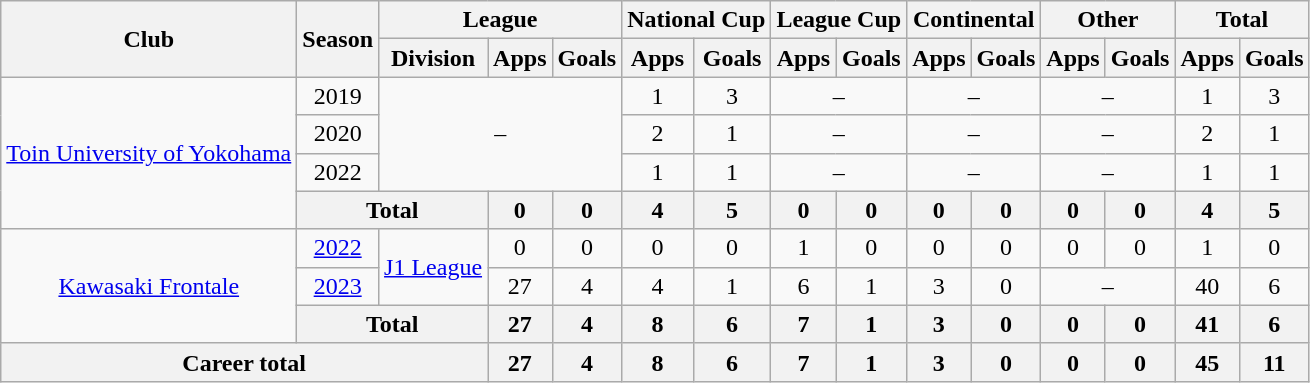<table class="wikitable" style="text-align: center">
<tr>
<th rowspan="2">Club</th>
<th rowspan="2">Season</th>
<th colspan="3">League</th>
<th colspan="2">National Cup</th>
<th colspan="2">League Cup</th>
<th colspan="2">Continental</th>
<th colspan="2">Other</th>
<th colspan="2">Total</th>
</tr>
<tr>
<th>Division</th>
<th>Apps</th>
<th>Goals</th>
<th>Apps</th>
<th>Goals</th>
<th>Apps</th>
<th>Goals</th>
<th>Apps</th>
<th>Goals</th>
<th>Apps</th>
<th>Goals</th>
<th>Apps</th>
<th>Goals</th>
</tr>
<tr>
<td rowspan="4"><a href='#'>Toin University of Yokohama</a></td>
<td>2019</td>
<td colspan="3" rowspan="3">–</td>
<td>1</td>
<td>3</td>
<td colspan="2">–</td>
<td colspan="2">–</td>
<td colspan="2">–</td>
<td>1</td>
<td>3</td>
</tr>
<tr>
<td>2020</td>
<td>2</td>
<td>1</td>
<td colspan="2">–</td>
<td colspan="2">–</td>
<td colspan="2">–</td>
<td>2</td>
<td>1</td>
</tr>
<tr>
<td>2022</td>
<td>1</td>
<td>1</td>
<td colspan="2">–</td>
<td colspan="2">–</td>
<td colspan="2">–</td>
<td>1</td>
<td>1</td>
</tr>
<tr>
<th colspan=2>Total</th>
<th>0</th>
<th>0</th>
<th>4</th>
<th>5</th>
<th>0</th>
<th>0</th>
<th>0</th>
<th>0</th>
<th>0</th>
<th>0</th>
<th>4</th>
<th>5</th>
</tr>
<tr>
<td rowspan="3"><a href='#'>Kawasaki Frontale</a></td>
<td><a href='#'>2022</a></td>
<td rowspan="2"><a href='#'>J1 League</a></td>
<td>0</td>
<td>0</td>
<td>0</td>
<td>0</td>
<td>1</td>
<td>0</td>
<td>0</td>
<td>0</td>
<td>0</td>
<td>0</td>
<td>1</td>
<td>0</td>
</tr>
<tr>
<td><a href='#'>2023</a></td>
<td>27</td>
<td>4</td>
<td>4</td>
<td>1</td>
<td>6</td>
<td>1</td>
<td>3</td>
<td>0</td>
<td colspan="2">–</td>
<td>40</td>
<td>6</td>
</tr>
<tr>
<th colspan=2>Total</th>
<th>27</th>
<th>4</th>
<th>8</th>
<th>6</th>
<th>7</th>
<th>1</th>
<th>3</th>
<th>0</th>
<th>0</th>
<th>0</th>
<th>41</th>
<th>6</th>
</tr>
<tr>
<th colspan=3>Career total</th>
<th>27</th>
<th>4</th>
<th>8</th>
<th>6</th>
<th>7</th>
<th>1</th>
<th>3</th>
<th>0</th>
<th>0</th>
<th>0</th>
<th>45</th>
<th>11</th>
</tr>
</table>
